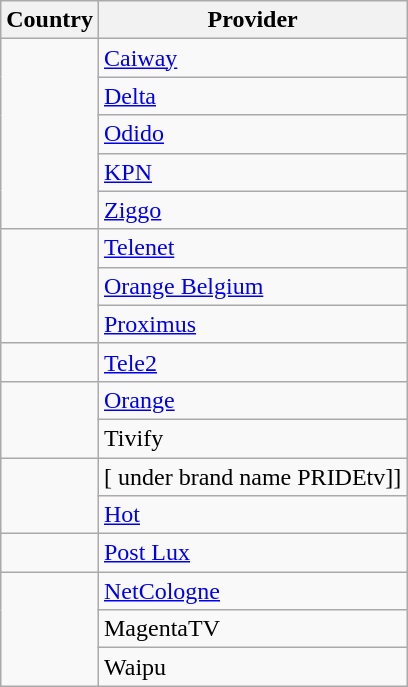<table class="wikitable">
<tr>
<th>Country</th>
<th>Provider</th>
</tr>
<tr>
<td rowspan=5></td>
<td><a href='#'>Caiway</a></td>
</tr>
<tr>
<td><a href='#'>Delta</a></td>
</tr>
<tr>
<td><a href='#'>Odido</a></td>
</tr>
<tr>
<td><a href='#'>KPN</a></td>
</tr>
<tr>
<td><a href='#'>Ziggo</a></td>
</tr>
<tr>
<td rowspan=3></td>
<td><a href='#'>Telenet</a></td>
</tr>
<tr>
<td><a href='#'>Orange Belgium</a></td>
</tr>
<tr>
<td><a href='#'>Proximus</a></td>
</tr>
<tr>
<td rowspan=1></td>
<td><a href='#'>Tele2</a></td>
</tr>
<tr>
<td rowspan=2></td>
<td><a href='#'>Orange</a></td>
</tr>
<tr>
<td>Tivify</td>
</tr>
<tr>
<td rowspan=2></td>
<td>[ under brand name PRIDEtv]]</td>
</tr>
<tr>
<td><a href='#'>Hot</a></td>
</tr>
<tr>
<td></td>
<td><a href='#'>Post Lux</a></td>
</tr>
<tr>
<td rowspan="3"></td>
<td><a href='#'>NetCologne</a></td>
</tr>
<tr>
<td>MagentaTV</td>
</tr>
<tr>
<td>Waipu</td>
</tr>
</table>
